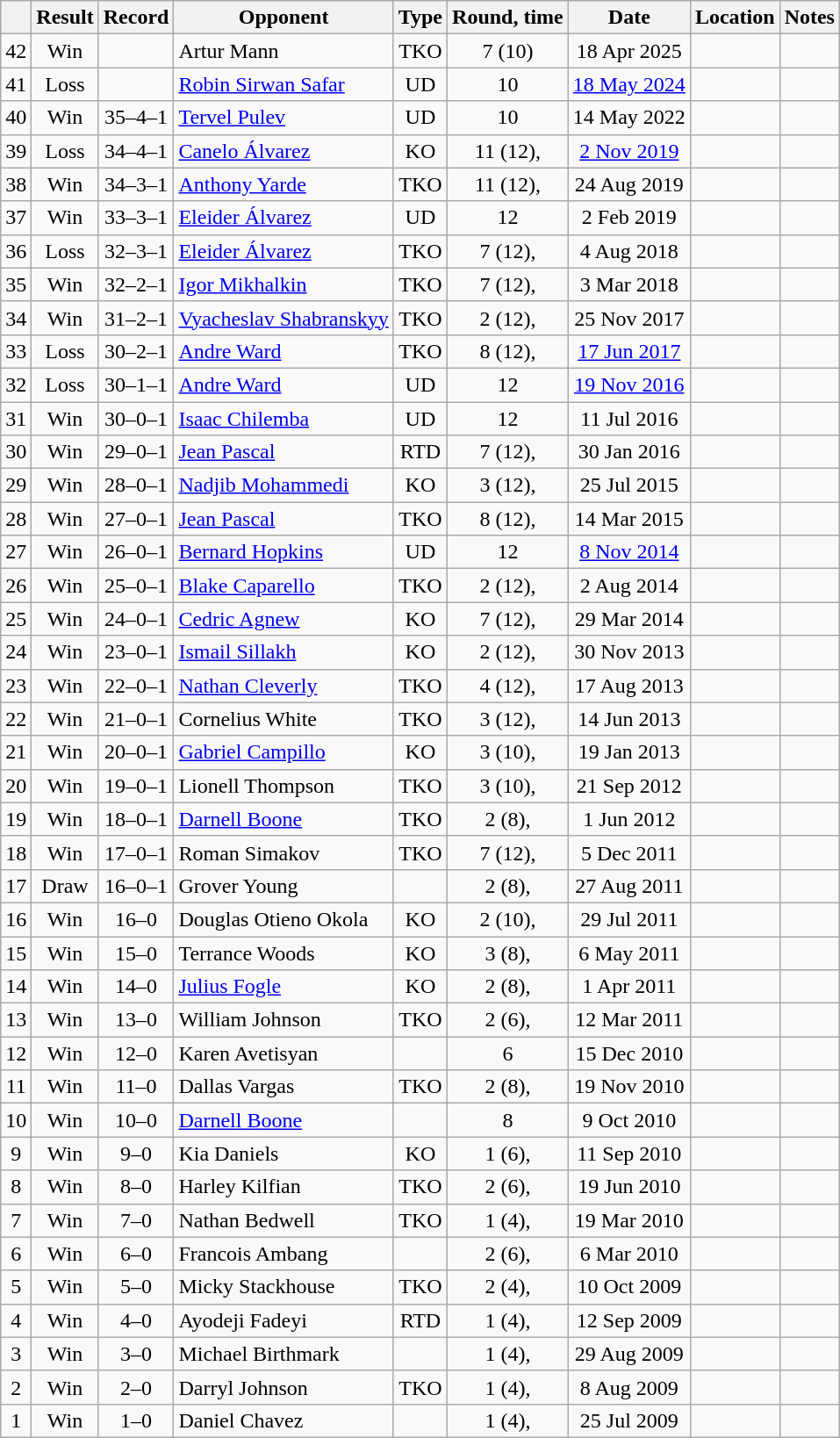<table class=wikitable style=text-align:center>
<tr>
<th></th>
<th>Result</th>
<th>Record</th>
<th>Opponent</th>
<th>Type</th>
<th>Round, time</th>
<th>Date</th>
<th>Location</th>
<th>Notes</th>
</tr>
<tr>
<td>42</td>
<td>Win</td>
<td></td>
<td align=left>Artur Mann</td>
<td>TKO</td>
<td>7 (10)</td>
<td>18 Apr 2025</td>
<td align=left></td>
<td align=left></td>
</tr>
<tr>
<td>41</td>
<td>Loss</td>
<td></td>
<td align=left><a href='#'>Robin Sirwan Safar</a></td>
<td>UD</td>
<td>10</td>
<td><a href='#'>18 May 2024</a></td>
<td align=left></td>
<td align=left></td>
</tr>
<tr>
<td>40</td>
<td>Win</td>
<td>35–4–1</td>
<td align=left><a href='#'>Tervel Pulev</a></td>
<td>UD</td>
<td>10</td>
<td>14 May 2022</td>
<td align=left></td>
<td align=left></td>
</tr>
<tr>
<td>39</td>
<td>Loss</td>
<td>34–4–1</td>
<td align=left><a href='#'>Canelo Álvarez</a></td>
<td>KO</td>
<td>11 (12), </td>
<td><a href='#'>2 Nov 2019</a></td>
<td align=left></td>
<td align=left></td>
</tr>
<tr>
<td>38</td>
<td>Win</td>
<td>34–3–1</td>
<td align=left><a href='#'>Anthony Yarde</a></td>
<td>TKO</td>
<td>11 (12), </td>
<td>24 Aug 2019</td>
<td align=left></td>
<td align=left></td>
</tr>
<tr>
<td>37</td>
<td>Win</td>
<td>33–3–1</td>
<td align=left><a href='#'>Eleider Álvarez</a></td>
<td>UD</td>
<td>12</td>
<td>2 Feb 2019</td>
<td align=left></td>
<td align=left></td>
</tr>
<tr>
<td>36</td>
<td>Loss</td>
<td>32–3–1</td>
<td align=left><a href='#'>Eleider Álvarez</a></td>
<td>TKO</td>
<td>7 (12), </td>
<td>4 Aug 2018</td>
<td align=left></td>
<td align=left></td>
</tr>
<tr>
<td>35</td>
<td>Win</td>
<td>32–2–1</td>
<td align=left><a href='#'>Igor Mikhalkin</a></td>
<td>TKO</td>
<td>7 (12), </td>
<td>3 Mar 2018</td>
<td align=left></td>
<td align=left></td>
</tr>
<tr>
<td>34</td>
<td>Win</td>
<td>31–2–1</td>
<td align=left><a href='#'>Vyacheslav Shabranskyy</a></td>
<td>TKO</td>
<td>2 (12), </td>
<td>25 Nov 2017</td>
<td align=left></td>
<td align=left></td>
</tr>
<tr>
<td>33</td>
<td>Loss</td>
<td>30–2–1</td>
<td align=left><a href='#'>Andre Ward</a></td>
<td>TKO</td>
<td>8 (12), </td>
<td><a href='#'>17 Jun 2017</a></td>
<td align=left></td>
<td align=left></td>
</tr>
<tr>
<td>32</td>
<td>Loss</td>
<td>30–1–1</td>
<td align=left><a href='#'>Andre Ward</a></td>
<td>UD</td>
<td>12</td>
<td><a href='#'>19 Nov 2016</a></td>
<td align=left></td>
<td align=left></td>
</tr>
<tr>
<td>31</td>
<td>Win</td>
<td>30–0–1</td>
<td align=left><a href='#'>Isaac Chilemba</a></td>
<td>UD</td>
<td>12</td>
<td>11 Jul 2016</td>
<td align=left></td>
<td align=left></td>
</tr>
<tr>
<td>30</td>
<td>Win</td>
<td>29–0–1</td>
<td align=left><a href='#'>Jean Pascal</a></td>
<td>RTD</td>
<td>7 (12), </td>
<td>30 Jan 2016</td>
<td align=left></td>
<td align=left></td>
</tr>
<tr>
<td>29</td>
<td>Win</td>
<td>28–0–1</td>
<td align=left><a href='#'>Nadjib Mohammedi</a></td>
<td>KO</td>
<td>3 (12), </td>
<td>25 Jul 2015</td>
<td align=left></td>
<td align=left></td>
</tr>
<tr>
<td>28</td>
<td>Win</td>
<td>27–0–1</td>
<td align=left><a href='#'>Jean Pascal</a></td>
<td>TKO</td>
<td>8 (12), </td>
<td>14 Mar 2015</td>
<td align=left></td>
<td align=left></td>
</tr>
<tr>
<td>27</td>
<td>Win</td>
<td>26–0–1</td>
<td align=left><a href='#'>Bernard Hopkins</a></td>
<td>UD</td>
<td>12</td>
<td><a href='#'>8 Nov 2014</a></td>
<td align=left></td>
<td align=left></td>
</tr>
<tr>
<td>26</td>
<td>Win</td>
<td>25–0–1</td>
<td align=left><a href='#'>Blake Caparello</a></td>
<td>TKO</td>
<td>2 (12), </td>
<td>2 Aug 2014</td>
<td align=left></td>
<td align=left></td>
</tr>
<tr>
<td>25</td>
<td>Win</td>
<td>24–0–1</td>
<td align=left><a href='#'>Cedric Agnew</a></td>
<td>KO</td>
<td>7 (12), </td>
<td>29 Mar 2014</td>
<td align=left></td>
<td align=left></td>
</tr>
<tr>
<td>24</td>
<td>Win</td>
<td>23–0–1</td>
<td align=left><a href='#'>Ismail Sillakh</a></td>
<td>KO</td>
<td>2 (12), </td>
<td>30 Nov 2013</td>
<td align=left></td>
<td align=left></td>
</tr>
<tr>
<td>23</td>
<td>Win</td>
<td>22–0–1</td>
<td align=left><a href='#'>Nathan Cleverly</a></td>
<td>TKO</td>
<td>4 (12), </td>
<td>17 Aug 2013</td>
<td align=left></td>
<td align=left></td>
</tr>
<tr>
<td>22</td>
<td>Win</td>
<td>21–0–1</td>
<td align=left>Cornelius White</td>
<td>TKO</td>
<td>3 (12), </td>
<td>14 Jun 2013</td>
<td align=left></td>
<td align=left></td>
</tr>
<tr>
<td>21</td>
<td>Win</td>
<td>20–0–1</td>
<td align=left><a href='#'>Gabriel Campillo</a></td>
<td>KO</td>
<td>3 (10), </td>
<td>19 Jan 2013</td>
<td align=left></td>
<td align=left></td>
</tr>
<tr>
<td>20</td>
<td>Win</td>
<td>19–0–1</td>
<td align=left>Lionell Thompson</td>
<td>TKO</td>
<td>3 (10), </td>
<td>21 Sep 2012</td>
<td align=left></td>
<td align=left></td>
</tr>
<tr>
<td>19</td>
<td>Win</td>
<td>18–0–1</td>
<td align=left><a href='#'>Darnell Boone</a></td>
<td>TKO</td>
<td>2 (8), </td>
<td>1 Jun 2012</td>
<td align=left></td>
<td align=left></td>
</tr>
<tr>
<td>18</td>
<td>Win</td>
<td>17–0–1</td>
<td align=left>Roman Simakov</td>
<td>TKO</td>
<td>7 (12), </td>
<td>5 Dec 2011</td>
<td align=left></td>
<td align=left></td>
</tr>
<tr>
<td>17</td>
<td>Draw</td>
<td>16–0–1</td>
<td align=left>Grover Young</td>
<td></td>
<td>2 (8), </td>
<td>27 Aug 2011</td>
<td align=left></td>
<td align=left></td>
</tr>
<tr>
<td>16</td>
<td>Win</td>
<td>16–0</td>
<td align=left>Douglas Otieno Okola</td>
<td>KO</td>
<td>2 (10), </td>
<td>29 Jul 2011</td>
<td align=left></td>
<td align=left></td>
</tr>
<tr>
<td>15</td>
<td>Win</td>
<td>15–0</td>
<td align=left>Terrance Woods</td>
<td>KO</td>
<td>3 (8), </td>
<td>6 May 2011</td>
<td align=left></td>
<td align=left></td>
</tr>
<tr>
<td>14</td>
<td>Win</td>
<td>14–0</td>
<td align=left><a href='#'>Julius Fogle</a></td>
<td>KO</td>
<td>2 (8), </td>
<td>1 Apr 2011</td>
<td align=left></td>
<td align=left></td>
</tr>
<tr>
<td>13</td>
<td>Win</td>
<td>13–0</td>
<td align=left>William Johnson</td>
<td>TKO</td>
<td>2 (6), </td>
<td>12 Mar 2011</td>
<td align=left></td>
<td align=left></td>
</tr>
<tr>
<td>12</td>
<td>Win</td>
<td>12–0</td>
<td align=left>Karen Avetisyan</td>
<td></td>
<td>6</td>
<td>15 Dec 2010</td>
<td align=left></td>
<td align=left></td>
</tr>
<tr>
<td>11</td>
<td>Win</td>
<td>11–0</td>
<td align=left>Dallas Vargas</td>
<td>TKO</td>
<td>2 (8), </td>
<td>19 Nov 2010</td>
<td align=left></td>
<td align=left></td>
</tr>
<tr>
<td>10</td>
<td>Win</td>
<td>10–0</td>
<td align=left><a href='#'>Darnell Boone</a></td>
<td></td>
<td>8</td>
<td>9 Oct 2010</td>
<td align=left></td>
<td align=left></td>
</tr>
<tr>
<td>9</td>
<td>Win</td>
<td>9–0</td>
<td align=left>Kia Daniels</td>
<td>KO</td>
<td>1 (6), </td>
<td>11 Sep 2010</td>
<td align=left></td>
<td align=left></td>
</tr>
<tr>
<td>8</td>
<td>Win</td>
<td>8–0</td>
<td align=left>Harley Kilfian</td>
<td>TKO</td>
<td>2 (6), </td>
<td>19 Jun 2010</td>
<td align=left></td>
<td align=left></td>
</tr>
<tr>
<td>7</td>
<td>Win</td>
<td>7–0</td>
<td align=left>Nathan Bedwell</td>
<td>TKO</td>
<td>1 (4), </td>
<td>19 Mar 2010</td>
<td align=left></td>
<td align=left></td>
</tr>
<tr>
<td>6</td>
<td>Win</td>
<td>6–0</td>
<td align=left>Francois Ambang</td>
<td></td>
<td>2 (6), </td>
<td>6 Mar 2010</td>
<td align=left></td>
<td align=left></td>
</tr>
<tr>
<td>5</td>
<td>Win</td>
<td>5–0</td>
<td align=left>Micky Stackhouse</td>
<td>TKO</td>
<td>2 (4), </td>
<td>10 Oct 2009</td>
<td align=left></td>
<td align=left></td>
</tr>
<tr>
<td>4</td>
<td>Win</td>
<td>4–0</td>
<td align=left>Ayodeji Fadeyi</td>
<td>RTD</td>
<td>1 (4), </td>
<td>12 Sep 2009</td>
<td align=left></td>
<td align=left></td>
</tr>
<tr>
<td>3</td>
<td>Win</td>
<td>3–0</td>
<td align=left>Michael Birthmark</td>
<td></td>
<td>1 (4), </td>
<td>29 Aug 2009</td>
<td align=left></td>
<td align=left></td>
</tr>
<tr>
<td>2</td>
<td>Win</td>
<td>2–0</td>
<td align=left>Darryl Johnson</td>
<td>TKO</td>
<td>1 (4), </td>
<td>8 Aug 2009</td>
<td align=left></td>
<td align=left></td>
</tr>
<tr>
<td>1</td>
<td>Win</td>
<td>1–0</td>
<td align=left>Daniel Chavez</td>
<td></td>
<td>1 (4), </td>
<td>25 Jul 2009</td>
<td align=left></td>
<td align=left></td>
</tr>
</table>
